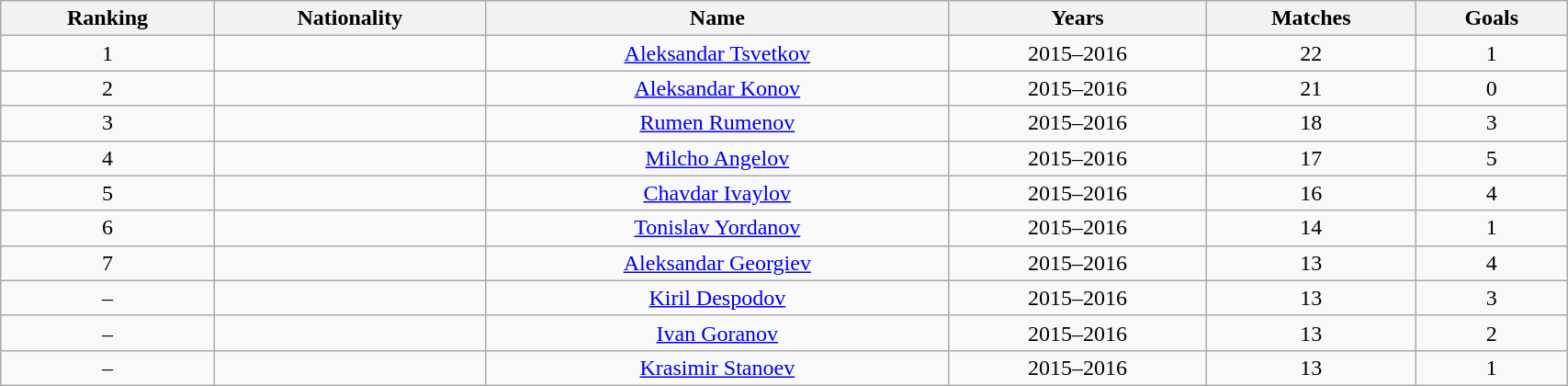<table class="wikitable sortable" style=text-align:center;width:90%>
<tr>
<th>Ranking</th>
<th>Nationality</th>
<th>Name</th>
<th>Years</th>
<th>Matches</th>
<th>Goals</th>
</tr>
<tr>
<td>1</td>
<td align=left></td>
<td><a href='#'>Aleksandar Tsvetkov</a></td>
<td>2015–2016</td>
<td>22</td>
<td>1</td>
</tr>
<tr>
<td>2</td>
<td align=left></td>
<td><a href='#'>Aleksandar Konov</a></td>
<td>2015–2016</td>
<td>21</td>
<td>0</td>
</tr>
<tr>
<td>3</td>
<td align=left></td>
<td><a href='#'>Rumen Rumenov</a></td>
<td>2015–2016</td>
<td>18</td>
<td>3</td>
</tr>
<tr>
<td>4</td>
<td align=left></td>
<td><a href='#'>Milcho Angelov</a></td>
<td>2015–2016</td>
<td>17</td>
<td>5</td>
</tr>
<tr>
<td>5</td>
<td align=left></td>
<td><a href='#'>Chavdar Ivaylov</a></td>
<td>2015–2016</td>
<td>16</td>
<td>4</td>
</tr>
<tr>
<td>6</td>
<td align=left></td>
<td><a href='#'>Tonislav Yordanov</a></td>
<td>2015–2016</td>
<td>14</td>
<td>1</td>
</tr>
<tr>
<td>7</td>
<td align=left></td>
<td><a href='#'>Aleksandar Georgiev</a></td>
<td>2015–2016</td>
<td>13</td>
<td>4</td>
</tr>
<tr>
<td>–</td>
<td align=left></td>
<td><a href='#'>Kiril Despodov</a></td>
<td>2015–2016</td>
<td>13</td>
<td>3</td>
</tr>
<tr>
<td>–</td>
<td align=left></td>
<td><a href='#'>Ivan Goranov</a></td>
<td>2015–2016</td>
<td>13</td>
<td>2</td>
</tr>
<tr>
<td>–</td>
<td align=left></td>
<td><a href='#'>Krasimir Stanoev</a></td>
<td>2015–2016</td>
<td>13</td>
<td>1</td>
</tr>
</table>
